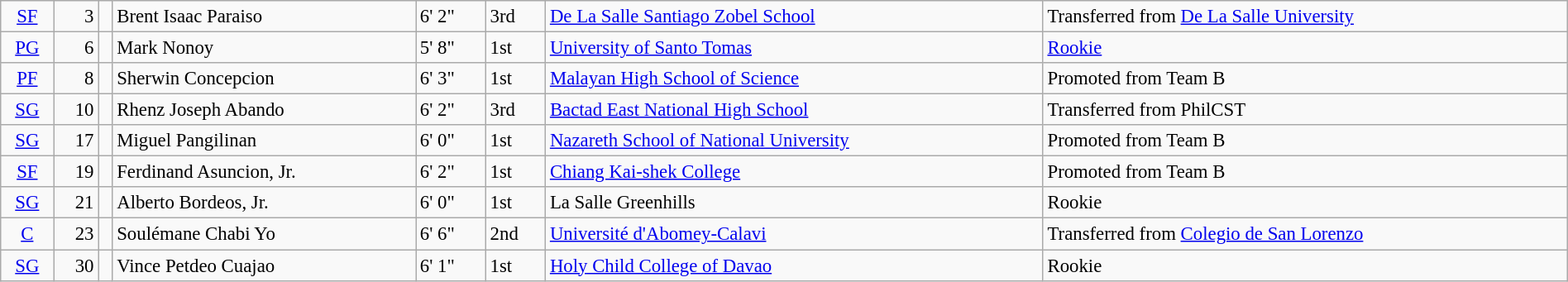<table class=wikitable width=100% style=font-size:95%>
<tr>
<td align=center><a href='#'>SF</a></td>
<td align=right>3</td>
<td></td>
<td>Brent Isaac Paraiso</td>
<td>6' 2"</td>
<td>3rd</td>
<td><a href='#'>De La Salle Santiago Zobel School</a></td>
<td>Transferred from <a href='#'>De La Salle University</a></td>
</tr>
<tr>
<td align=center><a href='#'>PG</a></td>
<td align=right>6</td>
<td></td>
<td>Mark Nonoy</td>
<td>5' 8"</td>
<td>1st</td>
<td><a href='#'>University of Santo Tomas</a></td>
<td><a href='#'>Rookie</a></td>
</tr>
<tr>
<td align=center><a href='#'>PF</a></td>
<td align=right>8</td>
<td></td>
<td>Sherwin Concepcion</td>
<td>6' 3"</td>
<td>1st</td>
<td><a href='#'>Malayan High School of Science</a></td>
<td>Promoted from Team B</td>
</tr>
<tr>
<td align=center><a href='#'>SG</a></td>
<td align=right>10</td>
<td></td>
<td>Rhenz Joseph Abando</td>
<td>6' 2"</td>
<td>3rd</td>
<td><a href='#'>Bactad East National High School</a></td>
<td>Transferred from PhilCST</td>
</tr>
<tr>
<td align=center><a href='#'>SG</a></td>
<td align=right>17</td>
<td></td>
<td>Miguel Pangilinan</td>
<td>6' 0"</td>
<td>1st</td>
<td><a href='#'>Nazareth School of National University</a></td>
<td>Promoted from Team B</td>
</tr>
<tr>
<td align=center><a href='#'>SF</a></td>
<td align=right>19</td>
<td></td>
<td>Ferdinand Asuncion, Jr.</td>
<td>6' 2"</td>
<td>1st</td>
<td><a href='#'>Chiang Kai-shek College</a></td>
<td>Promoted from Team B</td>
</tr>
<tr>
<td align=center><a href='#'>SG</a></td>
<td align=right>21</td>
<td></td>
<td>Alberto Bordeos, Jr.</td>
<td>6' 0"</td>
<td>1st</td>
<td>La Salle Greenhills</td>
<td>Rookie</td>
</tr>
<tr>
<td align=center><a href='#'>C</a></td>
<td align=right>23</td>
<td></td>
<td>Soulémane Chabi Yo</td>
<td>6' 6"</td>
<td>2nd</td>
<td><a href='#'>Université d'Abomey-Calavi</a></td>
<td>Transferred from <a href='#'>Colegio de San Lorenzo</a></td>
</tr>
<tr>
<td align=center><a href='#'>SG</a></td>
<td align=right>30</td>
<td></td>
<td>Vince Petdeo Cuajao</td>
<td>6' 1"</td>
<td>1st</td>
<td><a href='#'>Holy Child College of Davao</a></td>
<td>Rookie</td>
</tr>
</table>
